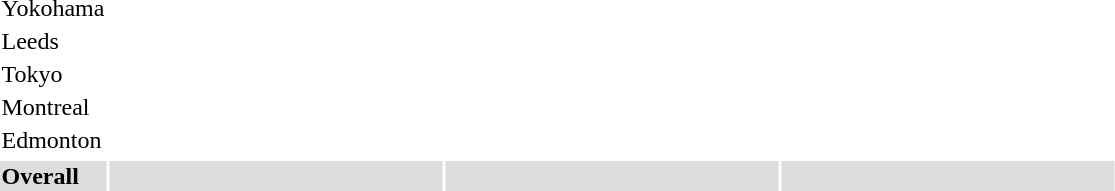<table>
<tr>
<td>Yokohama</td>
<td width=220></td>
<td width=220></td>
<td width=220></td>
</tr>
<tr>
<td>Leeds</td>
<td width=220></td>
<td width=220></td>
<td width=220></td>
</tr>
<tr>
<td>Tokyo</td>
<td width=220></td>
<td width=220></td>
<td width=220></td>
</tr>
<tr>
<td>Montreal</td>
<td width=220></td>
<td width=220></td>
<td width=220></td>
</tr>
<tr>
<td>Edmonton</td>
<td width=220></td>
<td width=220></td>
<td width=220></td>
</tr>
<tr>
</tr>
<tr bgcolor=dddddd>
<td align=left><strong>Overall</strong></td>
<td align=left width=220><strong></strong></td>
<td align=left width=220><strong></strong></td>
<td align=left width=220><strong></strong></td>
</tr>
<tr>
</tr>
</table>
